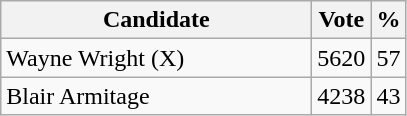<table class="wikitable">
<tr>
<th bgcolor="#DDDDFF" width="200px">Candidate</th>
<th bgcolor="#DDDDFF">Vote</th>
<th bgcolor="#DDDDFF">%</th>
</tr>
<tr>
<td>Wayne Wright (X)</td>
<td>5620</td>
<td>57</td>
</tr>
<tr>
<td>Blair Armitage</td>
<td>4238</td>
<td>43</td>
</tr>
</table>
